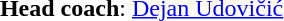<table width=95%>
<tr align=center>
<td><br><br>
<strong>Head coach</strong>: <a href='#'>Dejan Udovičić</a></td>
</tr>
</table>
